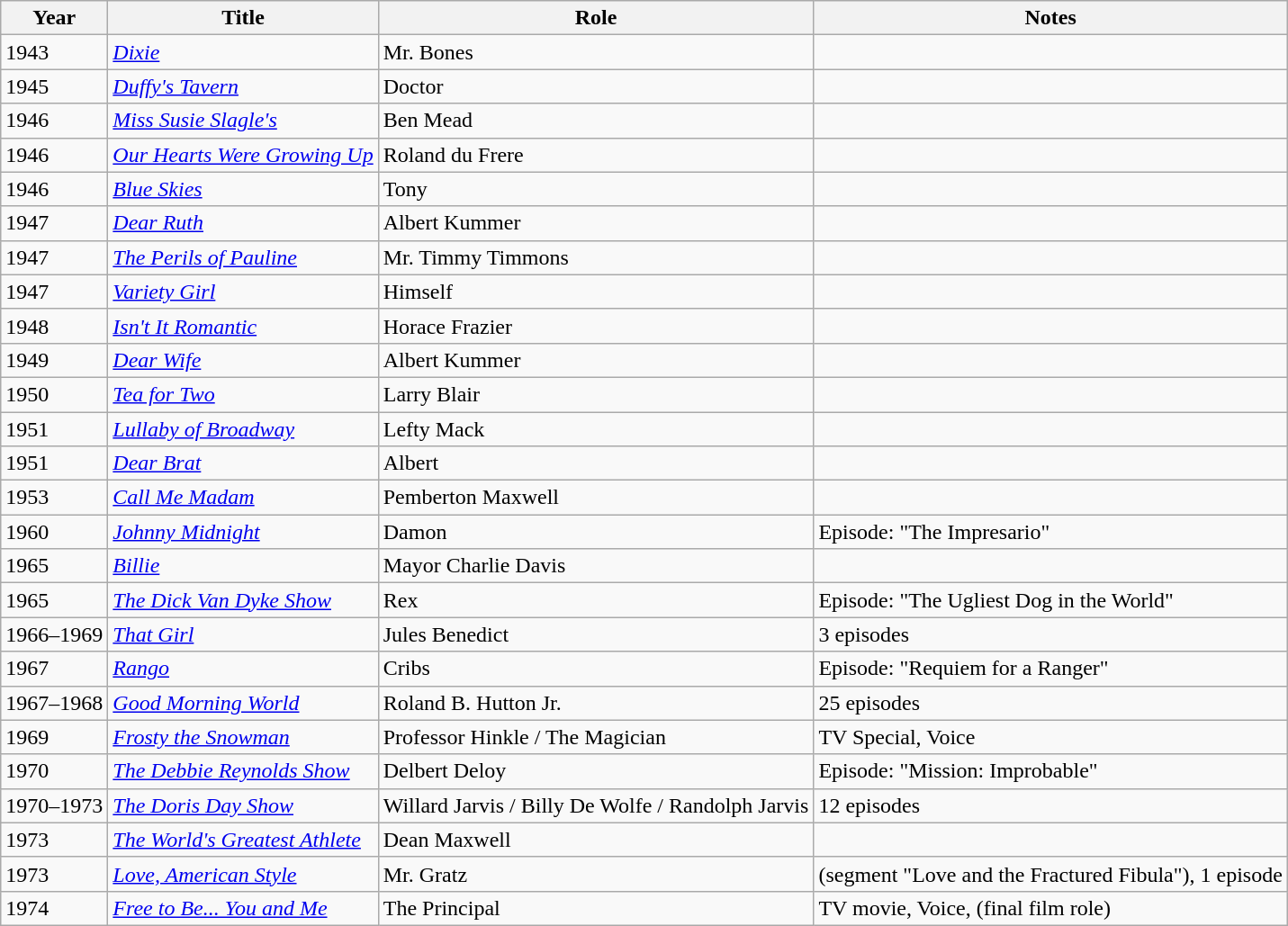<table class="wikitable">
<tr>
<th>Year</th>
<th>Title</th>
<th>Role</th>
<th>Notes</th>
</tr>
<tr>
<td>1943</td>
<td><em><a href='#'>Dixie</a></em></td>
<td>Mr. Bones</td>
<td></td>
</tr>
<tr>
<td>1945</td>
<td><em><a href='#'>Duffy's Tavern</a></em></td>
<td>Doctor</td>
<td></td>
</tr>
<tr>
<td>1946</td>
<td><em><a href='#'>Miss Susie Slagle's</a></em></td>
<td>Ben Mead</td>
<td></td>
</tr>
<tr>
<td>1946</td>
<td><em><a href='#'>Our Hearts Were Growing Up</a></em></td>
<td>Roland du Frere</td>
<td></td>
</tr>
<tr>
<td>1946</td>
<td><em><a href='#'>Blue Skies</a></em></td>
<td>Tony</td>
<td></td>
</tr>
<tr>
<td>1947</td>
<td><em><a href='#'>Dear Ruth</a></em></td>
<td>Albert Kummer</td>
<td></td>
</tr>
<tr>
<td>1947</td>
<td><em><a href='#'>The Perils of Pauline</a></em></td>
<td>Mr. Timmy Timmons</td>
<td></td>
</tr>
<tr>
<td>1947</td>
<td><em><a href='#'>Variety Girl</a></em></td>
<td>Himself</td>
<td></td>
</tr>
<tr>
<td>1948</td>
<td><em><a href='#'>Isn't It Romantic</a></em></td>
<td>Horace Frazier</td>
<td></td>
</tr>
<tr>
<td>1949</td>
<td><em><a href='#'>Dear Wife</a></em></td>
<td>Albert Kummer</td>
<td></td>
</tr>
<tr>
<td>1950</td>
<td><em><a href='#'>Tea for Two</a></em></td>
<td>Larry Blair</td>
<td></td>
</tr>
<tr>
<td>1951</td>
<td><em><a href='#'>Lullaby of Broadway</a></em></td>
<td>Lefty Mack</td>
<td></td>
</tr>
<tr>
<td>1951</td>
<td><em><a href='#'>Dear Brat</a></em></td>
<td>Albert</td>
<td></td>
</tr>
<tr>
<td>1953</td>
<td><em><a href='#'>Call Me Madam</a></em></td>
<td>Pemberton Maxwell</td>
<td></td>
</tr>
<tr>
<td>1960</td>
<td><em><a href='#'>Johnny Midnight</a></em></td>
<td>Damon</td>
<td>Episode: "The Impresario"</td>
</tr>
<tr>
<td>1965</td>
<td><em><a href='#'>Billie</a></em></td>
<td>Mayor Charlie Davis</td>
<td></td>
</tr>
<tr>
<td>1965</td>
<td><em><a href='#'>The Dick Van Dyke Show</a></em></td>
<td>Rex</td>
<td>Episode: "The Ugliest Dog in the World"</td>
</tr>
<tr>
<td>1966–1969</td>
<td><em><a href='#'>That Girl</a></em></td>
<td>Jules Benedict</td>
<td>3 episodes</td>
</tr>
<tr>
<td>1967</td>
<td><em><a href='#'>Rango</a></em></td>
<td>Cribs</td>
<td>Episode: "Requiem for a Ranger"</td>
</tr>
<tr>
<td>1967–1968</td>
<td><em><a href='#'>Good Morning World</a></em></td>
<td>Roland B. Hutton Jr.</td>
<td>25 episodes</td>
</tr>
<tr>
<td>1969</td>
<td><em><a href='#'>Frosty the Snowman</a></em></td>
<td>Professor Hinkle / The Magician</td>
<td>TV Special, Voice</td>
</tr>
<tr>
<td>1970</td>
<td><em><a href='#'>The Debbie Reynolds Show</a></em></td>
<td>Delbert Deloy</td>
<td>Episode: "Mission: Improbable"</td>
</tr>
<tr>
<td>1970–1973</td>
<td><em><a href='#'>The Doris Day Show</a></em></td>
<td>Willard Jarvis / Billy De Wolfe / Randolph Jarvis</td>
<td>12 episodes</td>
</tr>
<tr>
<td>1973</td>
<td><em><a href='#'>The World's Greatest Athlete</a></em></td>
<td>Dean Maxwell</td>
<td></td>
</tr>
<tr>
<td>1973</td>
<td><em><a href='#'>Love, American Style</a></em></td>
<td>Mr. Gratz</td>
<td>(segment "Love and the Fractured Fibula"), 1 episode</td>
</tr>
<tr>
<td>1974</td>
<td><em><a href='#'>Free to Be... You and Me</a></em></td>
<td>The Principal</td>
<td>TV movie, Voice, (final film role)</td>
</tr>
</table>
